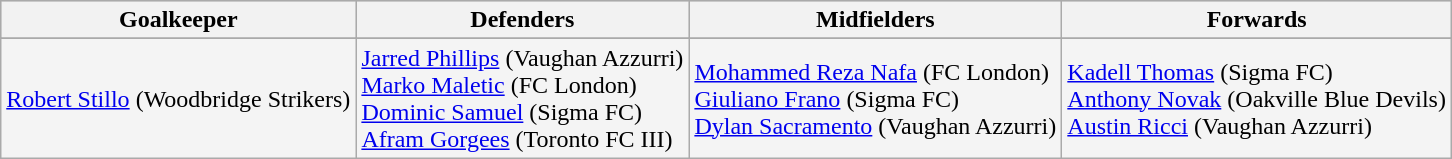<table class="wikitable">
<tr style="background:#cccccc;">
<th>Goalkeeper</th>
<th>Defenders</th>
<th>Midfielders</th>
<th>Forwards</th>
</tr>
<tr>
</tr>
<tr style="background:#f4f4f4;">
<td><a href='#'>Robert Stillo</a> (Woodbridge Strikers)</td>
<td><a href='#'>Jarred Phillips</a> (Vaughan Azzurri)<br><a href='#'>Marko Maletic</a> (FC London)<br><a href='#'>Dominic Samuel</a> (Sigma FC)<br><a href='#'>Afram Gorgees</a> (Toronto FC III)</td>
<td><a href='#'>Mohammed Reza Nafa</a> (FC London)<br><a href='#'>Giuliano Frano</a> (Sigma FC)<br><a href='#'>Dylan Sacramento</a> (Vaughan Azzurri)</td>
<td><a href='#'>Kadell Thomas</a> (Sigma FC)<br><a href='#'>Anthony Novak</a> (Oakville Blue Devils)<br><a href='#'>Austin Ricci</a> (Vaughan Azzurri)</td>
</tr>
</table>
